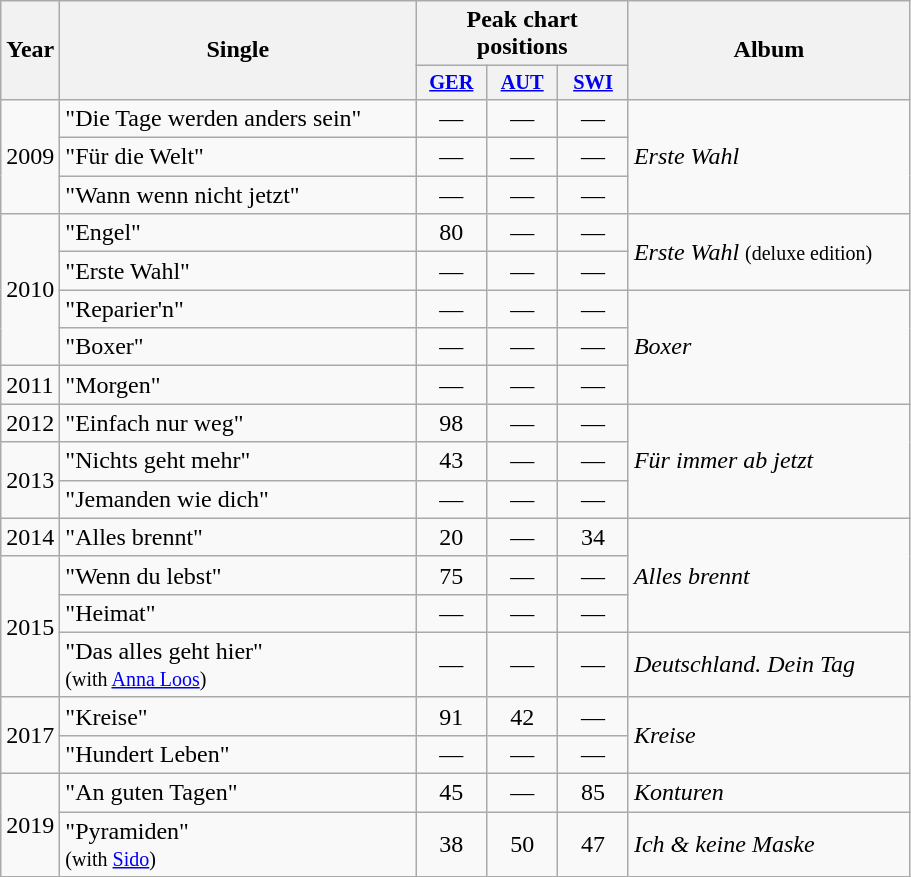<table class="wikitable" style="text-align:center;">
<tr>
<th rowspan="2">Year</th>
<th rowspan="2" width="230">Single</th>
<th colspan="3">Peak chart positions</th>
<th rowspan="2" width="180">Album</th>
</tr>
<tr>
<th style="width:3em;font-size:85%"><a href='#'>GER</a><br></th>
<th style="width:3em;font-size:85%"><a href='#'>AUT</a><br></th>
<th style="width:3em;font-size:85%"><a href='#'>SWI</a><br></th>
</tr>
<tr>
<td align="left" rowspan="3">2009</td>
<td align="left">"Die Tage werden anders sein"</td>
<td>—</td>
<td>—</td>
<td>—</td>
<td align="left" rowspan="3"><em>Erste Wahl</em></td>
</tr>
<tr>
<td align="left">"Für die Welt"</td>
<td>—</td>
<td>—</td>
<td>—</td>
</tr>
<tr>
<td align="left">"Wann wenn nicht jetzt"</td>
<td>—</td>
<td>—</td>
<td>—</td>
</tr>
<tr>
<td align="left" rowspan="4">2010</td>
<td align="left">"Engel"</td>
<td>80</td>
<td>—</td>
<td>—</td>
<td align="left" rowspan="2"><em>Erste Wahl</em> <small>(deluxe edition)</small></td>
</tr>
<tr>
<td align="left">"Erste Wahl"</td>
<td>—</td>
<td>—</td>
<td>—</td>
</tr>
<tr>
<td align="left">"Reparier'n"</td>
<td>—</td>
<td>—</td>
<td>—</td>
<td align="left" rowspan="3"><em>Boxer</em></td>
</tr>
<tr>
<td align="left">"Boxer"</td>
<td>—</td>
<td>—</td>
<td>—</td>
</tr>
<tr>
<td align="left">2011</td>
<td align="left">"Morgen"</td>
<td>—</td>
<td>—</td>
<td>—</td>
</tr>
<tr>
<td align="left">2012</td>
<td align="left">"Einfach nur weg"</td>
<td>98</td>
<td>—</td>
<td>—</td>
<td align="left" rowspan="3"><em>Für immer ab jetzt</em></td>
</tr>
<tr>
<td align="left" rowspan="2">2013</td>
<td align="left">"Nichts geht mehr"</td>
<td>43</td>
<td>—</td>
<td>—</td>
</tr>
<tr>
<td align="left">"Jemanden wie dich"</td>
<td>—</td>
<td>—</td>
<td>—</td>
</tr>
<tr>
<td align="left">2014</td>
<td align="left">"Alles brennt"</td>
<td>20</td>
<td>—</td>
<td>34</td>
<td align="left" rowspan="3"><em>Alles brennt</em></td>
</tr>
<tr>
<td align="left" rowspan="3">2015</td>
<td align="left">"Wenn du lebst"</td>
<td>75</td>
<td>—</td>
<td>—</td>
</tr>
<tr>
<td align="left">"Heimat"</td>
<td>—</td>
<td>—</td>
<td>—</td>
</tr>
<tr>
<td align="left">"Das alles geht hier" <br> <small>(with <a href='#'>Anna Loos</a>)</small></td>
<td>—</td>
<td>—</td>
<td>—</td>
<td align="left"><em>Deutschland. Dein Tag</em></td>
</tr>
<tr>
<td align="left" rowspan="2">2017</td>
<td align="left">"Kreise"</td>
<td>91</td>
<td>42</td>
<td>—</td>
<td align="left" rowspan="2"><em>Kreise</em></td>
</tr>
<tr>
<td align="left">"Hundert Leben"</td>
<td>—</td>
<td>—</td>
<td>—</td>
</tr>
<tr>
<td align="left" rowspan="2">2019</td>
<td align="left">"An guten Tagen"</td>
<td>45</td>
<td>—</td>
<td>85</td>
<td align="left"><em>Konturen</em></td>
</tr>
<tr>
<td align="left">"Pyramiden" <br> <small>(with <a href='#'>Sido</a>)</small></td>
<td>38</td>
<td>50</td>
<td>47</td>
<td align="left"><em>Ich & keine Maske</em></td>
</tr>
</table>
